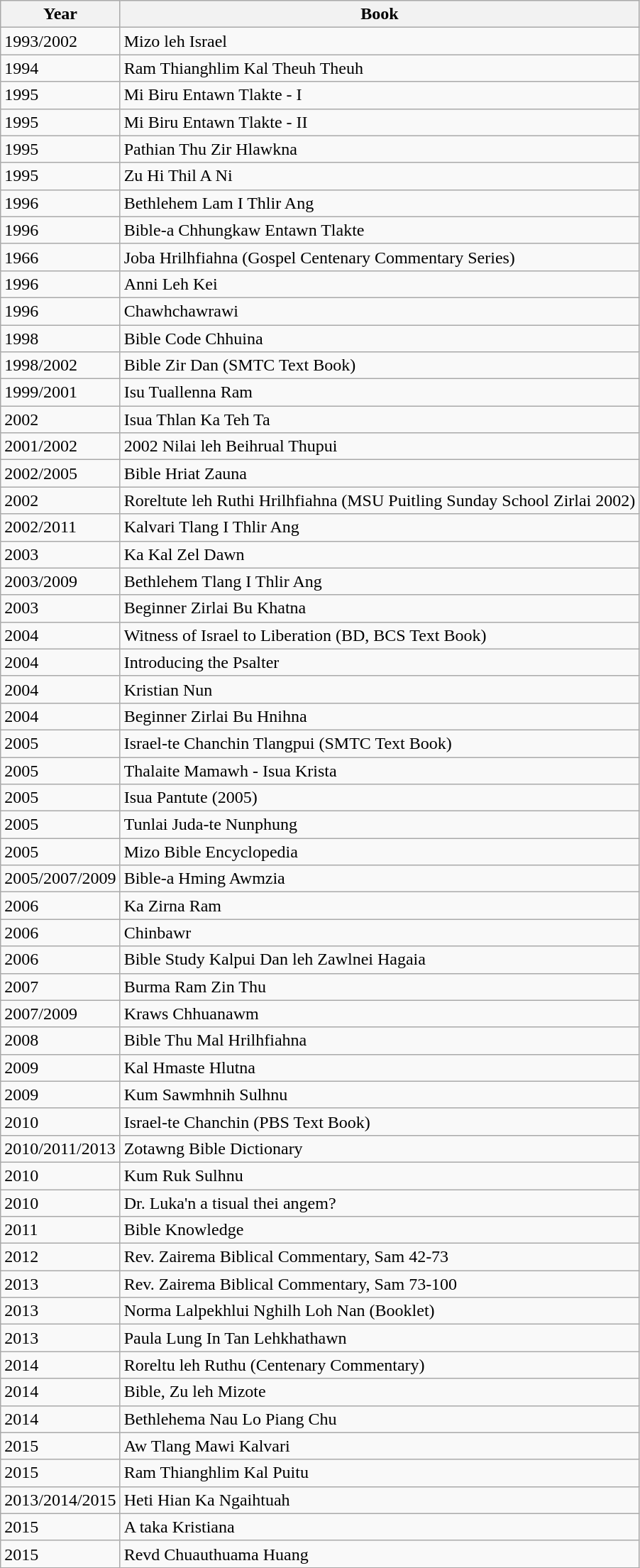<table class="wikitable mw-collapsible mw-collapsed">
<tr>
<th>Year</th>
<th>Book</th>
</tr>
<tr>
<td>1993/2002</td>
<td>Mizo leh Israel</td>
</tr>
<tr>
<td>1994</td>
<td>Ram Thianghlim Kal Theuh Theuh</td>
</tr>
<tr>
<td>1995</td>
<td>Mi Biru Entawn Tlakte - I</td>
</tr>
<tr>
<td>1995</td>
<td>Mi Biru Entawn Tlakte - II</td>
</tr>
<tr>
<td>1995</td>
<td>Pathian Thu Zir Hlawkna</td>
</tr>
<tr>
<td>1995</td>
<td>Zu Hi Thil A Ni</td>
</tr>
<tr>
<td>1996</td>
<td>Bethlehem Lam I Thlir Ang</td>
</tr>
<tr>
<td>1996</td>
<td>Bible-a Chhungkaw Entawn Tlakte</td>
</tr>
<tr>
<td>1966</td>
<td>Joba Hrilhfiahna (Gospel Centenary Commentary Series)</td>
</tr>
<tr>
<td>1996</td>
<td>Anni Leh Kei</td>
</tr>
<tr>
<td>1996</td>
<td>Chawhchawrawi</td>
</tr>
<tr>
<td>1998</td>
<td>Bible Code Chhuina</td>
</tr>
<tr>
<td>1998/2002</td>
<td>Bible Zir Dan (SMTC Text Book)</td>
</tr>
<tr>
<td>1999/2001</td>
<td>Isu Tuallenna Ram</td>
</tr>
<tr>
<td>2002</td>
<td>Isua Thlan Ka Teh Ta</td>
</tr>
<tr>
<td>2001/2002</td>
<td>2002 Nilai leh Beihrual Thupui</td>
</tr>
<tr>
<td>2002/2005</td>
<td>Bible Hriat Zauna</td>
</tr>
<tr>
<td>2002</td>
<td>Roreltute leh Ruthi Hrilhfiahna (MSU Puitling Sunday School Zirlai 2002)</td>
</tr>
<tr>
<td>2002/2011</td>
<td>Kalvari Tlang I Thlir Ang</td>
</tr>
<tr>
<td>2003</td>
<td>Ka Kal Zel Dawn</td>
</tr>
<tr>
<td>2003/2009</td>
<td>Bethlehem Tlang I Thlir Ang</td>
</tr>
<tr>
<td>2003</td>
<td>Beginner Zirlai Bu Khatna</td>
</tr>
<tr>
<td>2004</td>
<td>Witness of Israel to Liberation (BD, BCS Text Book)</td>
</tr>
<tr>
<td>2004</td>
<td>Introducing the Psalter</td>
</tr>
<tr>
<td>2004</td>
<td>Kristian Nun</td>
</tr>
<tr>
<td>2004</td>
<td>Beginner Zirlai Bu Hnihna</td>
</tr>
<tr>
<td>2005</td>
<td>Israel-te Chanchin Tlangpui (SMTC Text Book)</td>
</tr>
<tr>
<td>2005</td>
<td>Thalaite Mamawh - Isua Krista</td>
</tr>
<tr>
<td>2005</td>
<td>Isua Pantute (2005)</td>
</tr>
<tr>
<td>2005</td>
<td>Tunlai Juda-te Nunphung</td>
</tr>
<tr>
<td>2005</td>
<td>Mizo Bible Encyclopedia</td>
</tr>
<tr>
<td>2005/2007/2009</td>
<td>Bible-a Hming Awmzia</td>
</tr>
<tr>
<td>2006</td>
<td>Ka Zirna Ram</td>
</tr>
<tr>
<td>2006</td>
<td>Chinbawr</td>
</tr>
<tr>
<td>2006</td>
<td>Bible Study Kalpui Dan leh Zawlnei Hagaia</td>
</tr>
<tr>
<td>2007</td>
<td>Burma Ram Zin Thu</td>
</tr>
<tr>
<td>2007/2009</td>
<td>Kraws Chhuanawm</td>
</tr>
<tr>
<td>2008</td>
<td>Bible Thu Mal Hrilhfiahna</td>
</tr>
<tr>
<td>2009</td>
<td>Kal Hmaste Hlutna</td>
</tr>
<tr>
<td>2009</td>
<td>Kum Sawmhnih Sulhnu</td>
</tr>
<tr>
<td>2010</td>
<td>Israel-te Chanchin (PBS Text Book)</td>
</tr>
<tr>
<td>2010/2011/2013</td>
<td>Zotawng Bible Dictionary</td>
</tr>
<tr>
<td>2010</td>
<td>Kum Ruk Sulhnu</td>
</tr>
<tr>
<td>2010</td>
<td>Dr. Luka'n a tisual thei angem?</td>
</tr>
<tr>
<td>2011</td>
<td>Bible Knowledge</td>
</tr>
<tr>
<td>2012</td>
<td>Rev. Zairema Biblical Commentary, Sam 42-73</td>
</tr>
<tr>
<td>2013</td>
<td>Rev. Zairema Biblical Commentary, Sam 73-100</td>
</tr>
<tr>
<td>2013</td>
<td>Norma Lalpekhlui Nghilh Loh Nan (Booklet)</td>
</tr>
<tr>
<td>2013</td>
<td>Paula Lung In Tan Lehkhathawn</td>
</tr>
<tr>
<td>2014</td>
<td>Roreltu leh Ruthu (Centenary Commentary)</td>
</tr>
<tr>
<td>2014</td>
<td>Bible, Zu leh Mizote</td>
</tr>
<tr>
<td>2014</td>
<td>Bethlehema Nau Lo Piang Chu</td>
</tr>
<tr>
<td>2015</td>
<td>Aw Tlang Mawi Kalvari</td>
</tr>
<tr>
<td>2015</td>
<td>Ram Thianghlim Kal Puitu</td>
</tr>
<tr>
<td>2013/2014/2015</td>
<td>Heti Hian Ka Ngaihtuah</td>
</tr>
<tr>
<td>2015</td>
<td>A taka Kristiana</td>
</tr>
<tr>
<td>2015</td>
<td>Revd Chuauthuama Huang</td>
</tr>
</table>
